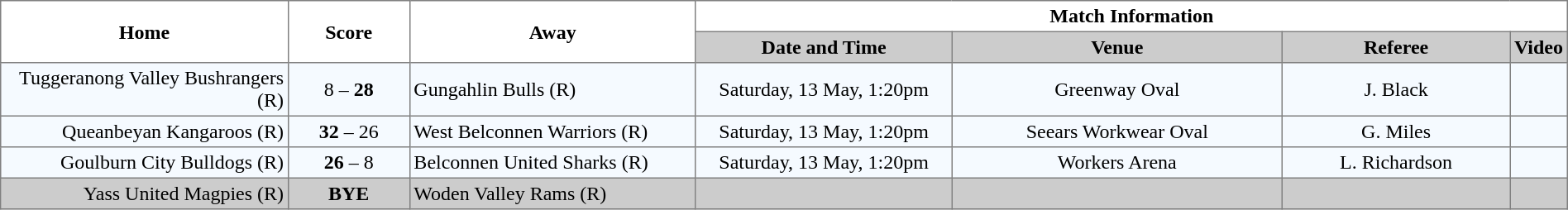<table border="1" cellpadding="3" cellspacing="0" width="100%" style="border-collapse:collapse;  text-align:center;">
<tr>
<th rowspan="2" width="19%">Home</th>
<th rowspan="2" width="8%">Score</th>
<th rowspan="2" width="19%">Away</th>
<th colspan="4">Match Information</th>
</tr>
<tr style="background:#CCCCCC">
<th width="17%">Date and Time</th>
<th width="22%">Venue</th>
<th width="50%">Referee</th>
<th>Video</th>
</tr>
<tr style="text-align:center; background:#f5faff;">
<td align="right">Tuggeranong Valley Bushrangers (R) </td>
<td>8 – <strong>28</strong></td>
<td align="left"> Gungahlin Bulls (R)</td>
<td>Saturday, 13 May, 1:20pm</td>
<td>Greenway Oval</td>
<td>J. Black</td>
<td></td>
</tr>
<tr style="text-align:center; background:#f5faff;">
<td align="right">Queanbeyan Kangaroos (R) </td>
<td><strong>32</strong> – 26</td>
<td align="left"> West Belconnen Warriors (R)</td>
<td>Saturday, 13 May, 1:20pm</td>
<td>Seears Workwear Oval</td>
<td>G. Miles</td>
<td></td>
</tr>
<tr style="text-align:center; background:#f5faff;">
<td align="right">Goulburn City Bulldogs (R) </td>
<td><strong>26</strong> – 8</td>
<td align="left"> Belconnen United Sharks (R)</td>
<td>Saturday, 13 May, 1:20pm</td>
<td>Workers Arena</td>
<td>L. Richardson</td>
<td></td>
</tr>
<tr style="text-align:center; background:#CCCCCC;">
<td align="right">Yass United Magpies (R) </td>
<td><strong>BYE</strong></td>
<td align="left"> Woden Valley Rams (R)</td>
<td></td>
<td></td>
<td></td>
<td></td>
</tr>
</table>
